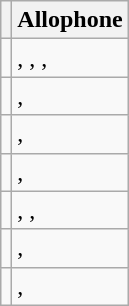<table class="wikitable">
<tr>
<th></th>
<th>Allophone</th>
</tr>
<tr>
<td></td>
<td>, , , </td>
</tr>
<tr>
<td></td>
<td>, </td>
</tr>
<tr>
<td></td>
<td>, </td>
</tr>
<tr>
<td></td>
<td>, </td>
</tr>
<tr>
<td></td>
<td>, , </td>
</tr>
<tr>
<td></td>
<td>, </td>
</tr>
<tr>
<td></td>
<td>, </td>
</tr>
</table>
